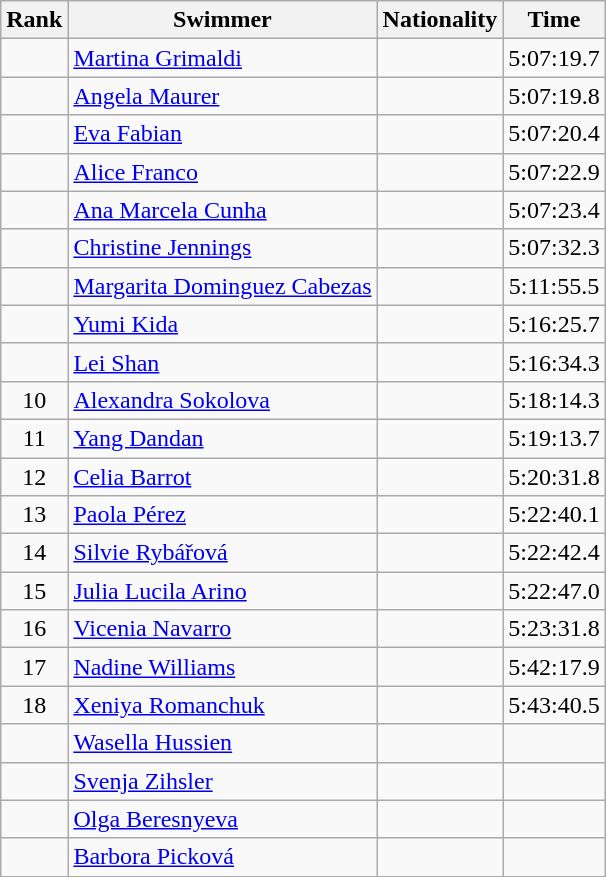<table class="wikitable sortable" border="1" style="text-align:center">
<tr>
<th>Rank</th>
<th>Swimmer</th>
<th>Nationality</th>
<th>Time</th>
</tr>
<tr>
<td></td>
<td align=left><a href='#'>Martina Grimaldi</a></td>
<td align=left></td>
<td>5:07:19.7</td>
</tr>
<tr>
<td></td>
<td align=left><a href='#'>Angela Maurer</a></td>
<td align=left></td>
<td>5:07:19.8</td>
</tr>
<tr>
<td></td>
<td align=left><a href='#'>Eva Fabian</a></td>
<td align=left></td>
<td>5:07:20.4</td>
</tr>
<tr>
<td></td>
<td align=left><a href='#'>Alice Franco</a></td>
<td align=left></td>
<td>5:07:22.9</td>
</tr>
<tr>
<td></td>
<td align=left><a href='#'>Ana Marcela Cunha</a></td>
<td align=left></td>
<td>5:07:23.4</td>
</tr>
<tr>
<td></td>
<td align=left><a href='#'>Christine Jennings</a></td>
<td align=left></td>
<td>5:07:32.3</td>
</tr>
<tr>
<td></td>
<td align=left><a href='#'>Margarita Dominguez Cabezas</a></td>
<td align=left></td>
<td>5:11:55.5</td>
</tr>
<tr>
<td></td>
<td align=left><a href='#'>Yumi Kida</a></td>
<td align=left></td>
<td>5:16:25.7</td>
</tr>
<tr>
<td></td>
<td align=left><a href='#'>Lei Shan</a></td>
<td align=left></td>
<td>5:16:34.3</td>
</tr>
<tr>
<td>10</td>
<td align=left><a href='#'>Alexandra Sokolova</a></td>
<td align=left></td>
<td>5:18:14.3</td>
</tr>
<tr>
<td>11</td>
<td align=left><a href='#'>Yang Dandan</a></td>
<td align=left></td>
<td>5:19:13.7</td>
</tr>
<tr>
<td>12</td>
<td align=left><a href='#'>Celia Barrot</a></td>
<td align=left></td>
<td>5:20:31.8</td>
</tr>
<tr>
<td>13</td>
<td align=left><a href='#'>Paola Pérez</a></td>
<td align=left></td>
<td>5:22:40.1</td>
</tr>
<tr>
<td>14</td>
<td align=left><a href='#'>Silvie Rybářová</a></td>
<td align=left></td>
<td>5:22:42.4</td>
</tr>
<tr>
<td>15</td>
<td align=left><a href='#'>Julia Lucila Arino</a></td>
<td align=left></td>
<td>5:22:47.0</td>
</tr>
<tr>
<td>16</td>
<td align=left><a href='#'>Vicenia Navarro</a></td>
<td align=left></td>
<td>5:23:31.8</td>
</tr>
<tr>
<td>17</td>
<td align=left><a href='#'>Nadine Williams</a></td>
<td align=left></td>
<td>5:42:17.9</td>
</tr>
<tr>
<td>18</td>
<td align=left><a href='#'>Xeniya Romanchuk</a></td>
<td align=left></td>
<td>5:43:40.5</td>
</tr>
<tr>
<td></td>
<td align=left><a href='#'>Wasella Hussien</a></td>
<td align=left></td>
<td></td>
</tr>
<tr>
<td></td>
<td align=left><a href='#'>Svenja Zihsler</a></td>
<td align=left></td>
<td></td>
</tr>
<tr>
<td></td>
<td align=left><a href='#'>Olga Beresnyeva</a></td>
<td align=left></td>
<td></td>
</tr>
<tr>
<td></td>
<td align=left><a href='#'>Barbora Picková</a></td>
<td align=left></td>
<td></td>
</tr>
</table>
